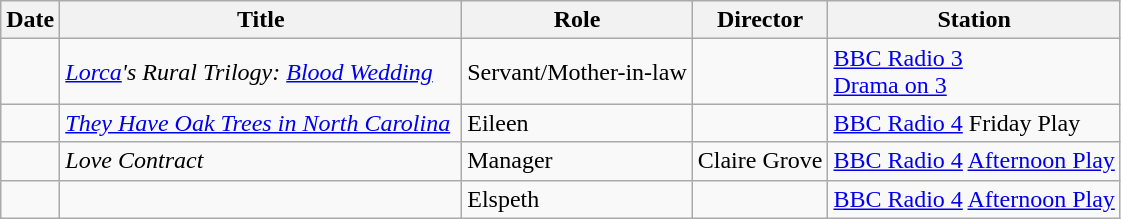<table class="wikitable sortable">
<tr>
<th>Date</th>
<th>Title</th>
<th>Role</th>
<th>Director</th>
<th>Station</th>
</tr>
<tr>
<td></td>
<td><em><a href='#'>Lorca</a>'s Rural Trilogy: <a href='#'>Blood Wedding</a></em> </td>
<td>Servant/Mother-in-law</td>
<td></td>
<td><a href='#'>BBC Radio 3</a><br><a href='#'>Drama on 3</a></td>
</tr>
<tr>
<td></td>
<td><em><a href='#'>They Have Oak Trees in North Carolina</a></em> </td>
<td>Eileen</td>
<td></td>
<td><a href='#'>BBC Radio 4</a> Friday Play</td>
</tr>
<tr>
<td></td>
<td><em>Love Contract</em> </td>
<td>Manager</td>
<td>Claire Grove</td>
<td><a href='#'>BBC Radio 4</a> <a href='#'>Afternoon Play</a></td>
</tr>
<tr>
<td></td>
<td><em></em> </td>
<td>Elspeth</td>
<td></td>
<td><a href='#'>BBC Radio 4</a> <a href='#'>Afternoon Play</a></td>
</tr>
</table>
